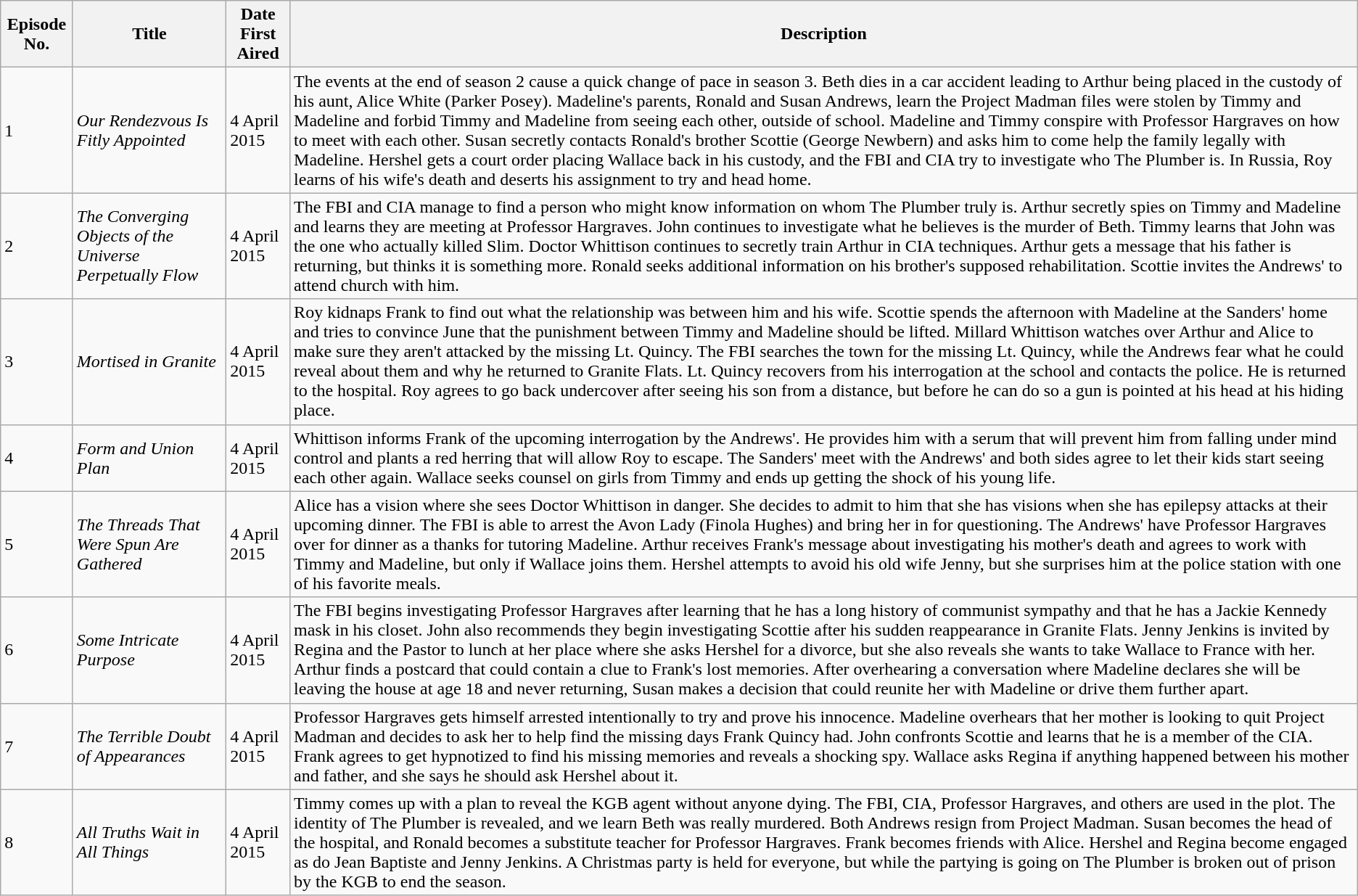<table class=wikitable>
<tr>
<th>Episode No.</th>
<th>Title</th>
<th>Date First Aired</th>
<th>Description</th>
</tr>
<tr>
<td>1</td>
<td><em>Our Rendezvous Is Fitly Appointed</em></td>
<td>4 April 2015</td>
<td>The events at the end of season 2 cause a quick change of pace in season 3. Beth dies in a car accident leading to Arthur being placed in the custody of his aunt, Alice White (Parker Posey). Madeline's parents, Ronald and Susan Andrews, learn the Project Madman files were stolen by Timmy and Madeline and forbid Timmy and Madeline from seeing each other, outside of school. Madeline and Timmy conspire with Professor Hargraves on how to meet with each other. Susan secretly contacts Ronald's brother Scottie (George Newbern) and asks him to come help the family legally with Madeline. Hershel gets a court order placing Wallace back in his custody, and the FBI and CIA try to investigate who The Plumber is. In Russia, Roy learns of his wife's death and deserts his assignment to try and head home.</td>
</tr>
<tr>
<td>2</td>
<td><em>The Converging Objects of the Universe Perpetually Flow</em></td>
<td>4 April 2015</td>
<td>The FBI and CIA manage to find a person who might know information on whom The Plumber truly is. Arthur secretly spies on Timmy and Madeline and learns they are meeting at Professor Hargraves. John continues to investigate what he believes is the murder of Beth. Timmy learns that John was the one who actually killed Slim. Doctor Whittison continues to secretly train Arthur in CIA techniques. Arthur gets a message that his father is returning, but thinks it is something more. Ronald seeks additional information on his brother's supposed rehabilitation. Scottie invites the Andrews' to attend church with him.</td>
</tr>
<tr>
<td>3</td>
<td><em>Mortised in Granite</em></td>
<td>4 April 2015</td>
<td>Roy kidnaps Frank to find out what the relationship was between him and his wife. Scottie spends the afternoon with Madeline at the Sanders' home and tries to convince June that the punishment between Timmy and Madeline should be lifted. Millard Whittison watches over Arthur and Alice to make sure they aren't attacked by the missing Lt. Quincy. The FBI searches the town for the missing Lt. Quincy, while the Andrews fear what he could reveal about them and why he returned to Granite Flats. Lt. Quincy recovers from his interrogation at the school and contacts the police. He is returned to the hospital. Roy agrees to go back undercover after seeing his son from a distance, but before he can do so a gun is pointed at his head at his hiding place.</td>
</tr>
<tr>
<td>4</td>
<td><em>Form and Union Plan</em></td>
<td>4 April 2015</td>
<td>Whittison informs Frank of the upcoming interrogation by the Andrews'. He provides him with a serum that will prevent him from falling under mind control and plants a red herring that will allow Roy to escape. The Sanders' meet with the Andrews' and both sides agree to let their kids start seeing each other again. Wallace seeks counsel on girls from Timmy and ends up getting the shock of his young life.</td>
</tr>
<tr>
<td>5</td>
<td><em>The Threads That Were Spun Are Gathered</em></td>
<td>4 April 2015</td>
<td>Alice has a vision where she sees Doctor Whittison in danger. She decides to admit to him that she has visions when she has epilepsy attacks at their upcoming dinner. The FBI is able to arrest the Avon Lady (Finola Hughes) and bring her in for questioning. The Andrews' have Professor Hargraves over for dinner as a thanks for tutoring Madeline. Arthur receives Frank's message about investigating his mother's death and agrees to work with Timmy and Madeline, but only if Wallace joins them. Hershel attempts to avoid his old wife Jenny, but she surprises him at the police station with one of his favorite meals.</td>
</tr>
<tr>
<td>6</td>
<td><em>Some Intricate Purpose</em></td>
<td>4 April 2015</td>
<td>The FBI begins investigating Professor Hargraves after learning that he has a long history of communist sympathy and that he has a Jackie Kennedy mask in his closet. John also recommends they begin investigating Scottie after his sudden reappearance in Granite Flats. Jenny Jenkins is invited by Regina and the Pastor to lunch at her place where she asks Hershel for a divorce, but she also reveals she wants to take Wallace to France with her. Arthur finds a postcard that could contain a clue to Frank's lost memories. After overhearing a conversation where Madeline declares she will be leaving the house at age 18 and never returning, Susan makes a decision that could reunite her with Madeline or drive them further apart.</td>
</tr>
<tr>
<td>7</td>
<td><em>The Terrible Doubt of Appearances</em></td>
<td>4 April 2015</td>
<td>Professor Hargraves gets himself arrested intentionally to try and prove his innocence. Madeline overhears that her mother is looking to quit Project Madman and decides to ask her to help find the missing days Frank Quincy had. John confronts Scottie and learns that he is a member of the CIA. Frank agrees to get hypnotized to find his missing memories and reveals a shocking spy. Wallace asks Regina if anything happened between his mother and father, and she says he should ask Hershel about it.</td>
</tr>
<tr>
<td>8</td>
<td><em>All Truths Wait in All Things</em></td>
<td>4 April 2015</td>
<td>Timmy comes up with a plan to reveal the KGB agent without anyone dying. The FBI, CIA, Professor Hargraves, and others are used in the plot. The identity of The Plumber is revealed, and we learn Beth was really murdered. Both Andrews resign from Project Madman. Susan becomes the head of the hospital, and Ronald becomes a substitute teacher for Professor Hargraves. Frank becomes friends with Alice. Hershel and Regina become engaged as do Jean Baptiste and Jenny Jenkins. A Christmas party is held for everyone, but while the partying is going on The Plumber is broken out of prison by the KGB to end the season.</td>
</tr>
</table>
